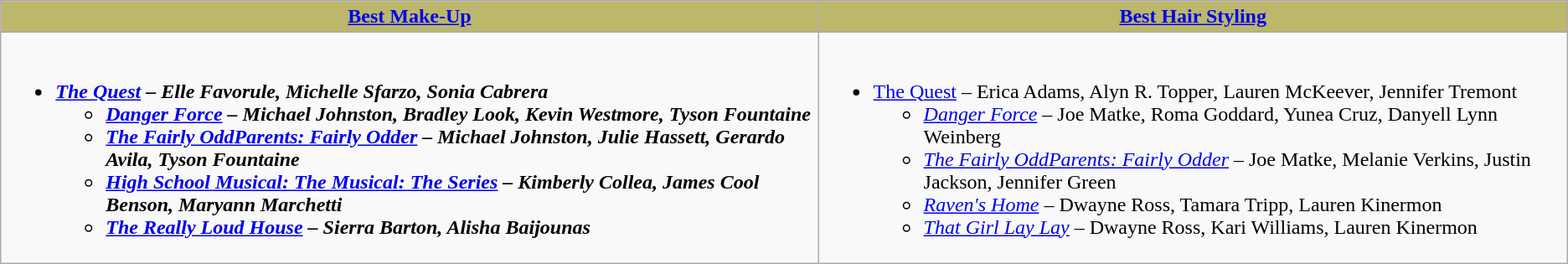<table class=wikitable>
<tr>
<th style="background:#BDB76B;"><a href='#'>Best Make-Up</a></th>
<th style="background:#BDB76B;"><a href='#'>Best Hair Styling</a></th>
</tr>
<tr>
<td valign="top"><br><ul><li><strong><em><a href='#'>The Quest</a><em> – Elle Favorule, Michelle Sfarzo, Sonia Cabrera<strong><ul><li></em><a href='#'>Danger Force</a><em> – Michael Johnston, Bradley Look, Kevin Westmore, Tyson Fountaine</li><li></em><a href='#'>The Fairly OddParents: Fairly Odder</a><em> – Michael Johnston, Julie Hassett, Gerardo Avila, Tyson Fountaine</li><li></em><a href='#'>High School Musical: The Musical: The Series</a><em> – Kimberly Collea, James Cool Benson, Maryann Marchetti</li><li></em><a href='#'>The Really Loud House</a><em> – Sierra Barton, Alisha Baijounas</li></ul></li></ul></td>
<td valign="top"><br><ul><li></em></strong><a href='#'>The Quest</a></em> – Erica Adams, Alyn R. Topper, Lauren McKeever, Jennifer Tremont</strong><ul><li><em><a href='#'>Danger Force</a></em> – Joe Matke, Roma Goddard, Yunea Cruz, Danyell Lynn Weinberg</li><li><em><a href='#'>The Fairly OddParents: Fairly Odder</a></em> – Joe Matke, Melanie Verkins, Justin Jackson, Jennifer Green</li><li><em><a href='#'>Raven's Home</a></em> – Dwayne Ross, Tamara Tripp, Lauren Kinermon</li><li><em><a href='#'>That Girl Lay Lay</a></em> – Dwayne Ross, Kari Williams, Lauren Kinermon</li></ul></li></ul></td>
</tr>
</table>
